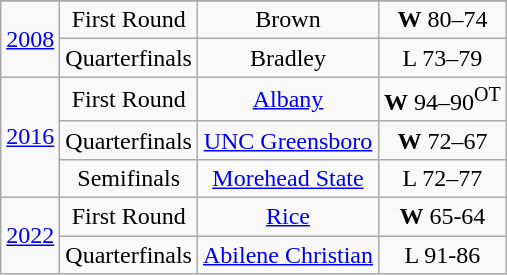<table class="wikitable" style="text-align:center">
<tr>
</tr>
<tr style="text-align:center;">
<td rowspan=2><a href='#'>2008</a></td>
<td>First Round</td>
<td Brown Bears men's basketball team>Brown</td>
<td><strong>W</strong> 80–74</td>
</tr>
<tr style="text-align:center;">
<td>Quarterfinals</td>
<td Bradley Braves men's basketball team>Bradley</td>
<td>L 73–79</td>
</tr>
<tr style="text-align:center;">
<td rowspan=3><a href='#'>2016</a></td>
<td>First Round</td>
<td><a href='#'>Albany</a></td>
<td><strong>W</strong> 94–90<sup>OT</sup></td>
</tr>
<tr style="text-align:center;">
<td>Quarterfinals</td>
<td><a href='#'>UNC Greensboro</a></td>
<td><strong>W</strong> 72–67</td>
</tr>
<tr style="text-align:center;">
<td>Semifinals</td>
<td><a href='#'>Morehead State</a></td>
<td>L 72–77</td>
</tr>
<tr style="text-align:center;">
<td rowspan=2><a href='#'>2022</a></td>
<td>First Round</td>
<td><a href='#'>Rice</a></td>
<td><strong>W</strong> 65-64</td>
</tr>
<tr>
<td>Quarterfinals</td>
<td><a href='#'>Abilene Christian</a></td>
<td>L 91-86</td>
</tr>
</table>
